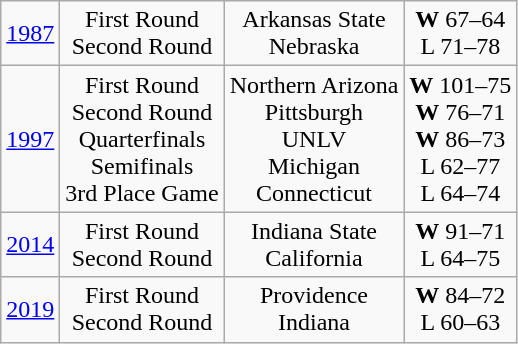<table class="wikitable" >
<tr align="center">
<td><a href='#'>1987</a></td>
<td>First Round<br>Second Round</td>
<td>Arkansas State<br>Nebraska</td>
<td><strong>W</strong> 67–64<br>L 71–78</td>
</tr>
<tr align="center">
<td><a href='#'>1997</a></td>
<td>First Round<br>Second Round<br>Quarterfinals<br>Semifinals<br>3rd Place Game</td>
<td>Northern Arizona<br>Pittsburgh<br>UNLV<br>Michigan<br>Connecticut</td>
<td><strong>W</strong> 101–75<br><strong>W</strong> 76–71<br><strong>W</strong> 86–73<br>L 62–77<br>L 64–74</td>
</tr>
<tr align="center">
<td><a href='#'>2014</a></td>
<td>First Round<br>Second Round</td>
<td>Indiana State<br>California</td>
<td><strong>W</strong> 91–71<br>L 64–75</td>
</tr>
<tr align="center">
<td><a href='#'>2019</a></td>
<td>First Round<br>Second Round</td>
<td>Providence<br>Indiana</td>
<td><strong>W</strong> 84–72<br>L 60–63</td>
</tr>
</table>
